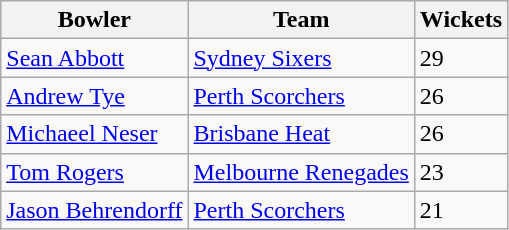<table class="wikitable">
<tr>
<th>Bowler</th>
<th>Team</th>
<th>Wickets</th>
</tr>
<tr>
<td><a href='#'>Sean Abbott</a></td>
<td><a href='#'>Sydney Sixers</a></td>
<td>29</td>
</tr>
<tr>
<td><a href='#'>Andrew Tye</a></td>
<td><a href='#'>Perth Scorchers</a></td>
<td>26</td>
</tr>
<tr>
<td><a href='#'>Michaeel Neser</a></td>
<td><a href='#'>Brisbane Heat</a></td>
<td>26</td>
</tr>
<tr>
<td><a href='#'>Tom Rogers</a></td>
<td><a href='#'>Melbourne Renegades</a></td>
<td>23</td>
</tr>
<tr>
<td><a href='#'>Jason Behrendorff</a></td>
<td><a href='#'>Perth Scorchers</a></td>
<td>21</td>
</tr>
</table>
